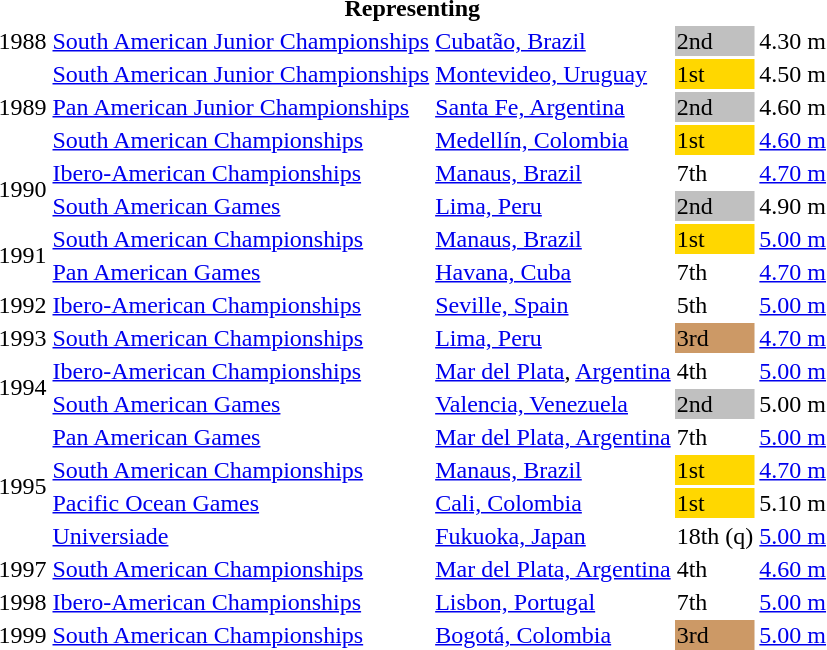<table>
<tr>
<th colspan="5">Representing </th>
</tr>
<tr>
<td>1988</td>
<td><a href='#'>South American Junior Championships</a></td>
<td><a href='#'>Cubatão, Brazil</a></td>
<td bgcolor=silver>2nd</td>
<td>4.30 m</td>
</tr>
<tr>
<td rowspan=3>1989</td>
<td><a href='#'>South American Junior Championships</a></td>
<td><a href='#'>Montevideo, Uruguay</a></td>
<td bgcolor=gold>1st</td>
<td>4.50 m</td>
</tr>
<tr>
<td><a href='#'>Pan American Junior Championships</a></td>
<td><a href='#'>Santa Fe, Argentina</a></td>
<td bgcolor=silver>2nd</td>
<td>4.60 m</td>
</tr>
<tr>
<td><a href='#'>South American Championships</a></td>
<td><a href='#'>Medellín, Colombia</a></td>
<td bgcolor=gold>1st</td>
<td><a href='#'>4.60 m</a></td>
</tr>
<tr>
<td rowspan=2>1990</td>
<td><a href='#'>Ibero-American Championships</a></td>
<td><a href='#'>Manaus, Brazil</a></td>
<td>7th</td>
<td><a href='#'>4.70 m</a></td>
</tr>
<tr>
<td><a href='#'>South American Games</a></td>
<td><a href='#'>Lima, Peru</a></td>
<td bgcolor=silver>2nd</td>
<td>4.90 m</td>
</tr>
<tr>
<td rowspan=2>1991</td>
<td><a href='#'>South American Championships</a></td>
<td><a href='#'>Manaus, Brazil</a></td>
<td bgcolor=gold>1st</td>
<td><a href='#'>5.00 m</a></td>
</tr>
<tr>
<td><a href='#'>Pan American Games</a></td>
<td><a href='#'>Havana, Cuba</a></td>
<td>7th</td>
<td><a href='#'>4.70 m</a></td>
</tr>
<tr>
<td>1992</td>
<td><a href='#'>Ibero-American Championships</a></td>
<td><a href='#'>Seville, Spain</a></td>
<td>5th</td>
<td><a href='#'>5.00 m</a></td>
</tr>
<tr>
<td>1993</td>
<td><a href='#'>South American Championships</a></td>
<td><a href='#'>Lima, Peru</a></td>
<td bgcolor=cc9966>3rd</td>
<td><a href='#'>4.70 m</a></td>
</tr>
<tr>
<td rowspan=2>1994</td>
<td><a href='#'>Ibero-American Championships</a></td>
<td><a href='#'>Mar del Plata</a>, <a href='#'>Argentina</a></td>
<td>4th</td>
<td><a href='#'>5.00 m</a></td>
</tr>
<tr>
<td><a href='#'>South American Games</a></td>
<td><a href='#'>Valencia, Venezuela</a></td>
<td bgcolor=silver>2nd</td>
<td>5.00 m</td>
</tr>
<tr>
<td rowspan=4>1995</td>
<td><a href='#'>Pan American Games</a></td>
<td><a href='#'>Mar del Plata, Argentina</a></td>
<td>7th</td>
<td><a href='#'>5.00 m</a></td>
</tr>
<tr>
<td><a href='#'>South American Championships</a></td>
<td><a href='#'>Manaus, Brazil</a></td>
<td bgcolor=gold>1st</td>
<td><a href='#'>4.70 m</a></td>
</tr>
<tr>
<td><a href='#'>Pacific Ocean Games</a></td>
<td><a href='#'>Cali, Colombia</a></td>
<td bgcolor=gold>1st</td>
<td>5.10 m</td>
</tr>
<tr>
<td><a href='#'>Universiade</a></td>
<td><a href='#'>Fukuoka, Japan</a></td>
<td>18th (q)</td>
<td><a href='#'>5.00 m</a></td>
</tr>
<tr>
<td>1997</td>
<td><a href='#'>South American Championships</a></td>
<td><a href='#'>Mar del Plata, Argentina</a></td>
<td>4th</td>
<td><a href='#'>4.60 m</a></td>
</tr>
<tr>
<td>1998</td>
<td><a href='#'>Ibero-American Championships</a></td>
<td><a href='#'>Lisbon, Portugal</a></td>
<td>7th</td>
<td><a href='#'>5.00 m</a></td>
</tr>
<tr>
<td>1999</td>
<td><a href='#'>South American Championships</a></td>
<td><a href='#'>Bogotá, Colombia</a></td>
<td bgcolor=cc9966>3rd</td>
<td><a href='#'>5.00 m</a></td>
</tr>
</table>
